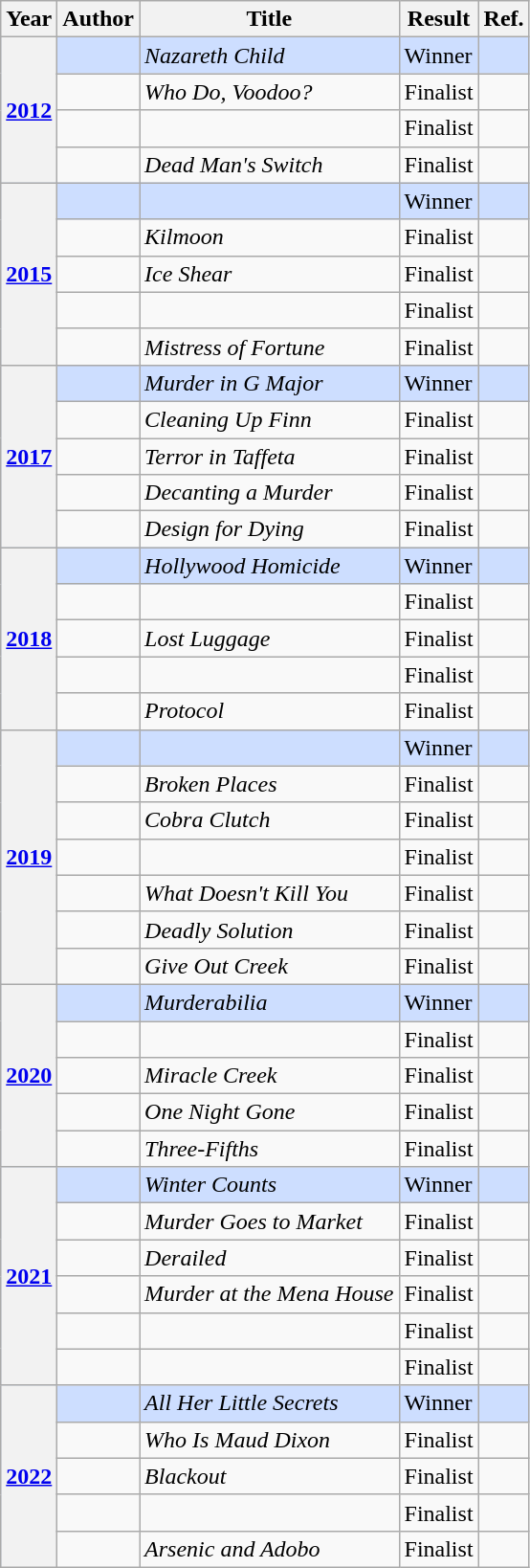<table class="wikitable sortable mw-collapsible">
<tr>
<th>Year</th>
<th>Author</th>
<th>Title</th>
<th>Result</th>
<th>Ref.</th>
</tr>
<tr style="background:#cddeff">
<th rowspan="4"><a href='#'>2012</a></th>
<td></td>
<td><em>Nazareth Child</em></td>
<td>Winner</td>
<td></td>
</tr>
<tr>
<td></td>
<td><em>Who Do, Voodoo?</em></td>
<td>Finalist</td>
<td></td>
</tr>
<tr>
<td></td>
<td><em></em></td>
<td>Finalist</td>
<td></td>
</tr>
<tr>
<td></td>
<td><em>Dead Man's Switch</em></td>
<td>Finalist</td>
<td></td>
</tr>
<tr style="background:#cddeff">
<th rowspan="5"><a href='#'>2015</a></th>
<td></td>
<td><em></em></td>
<td>Winner</td>
<td></td>
</tr>
<tr>
<td></td>
<td><em>Kilmoon</em></td>
<td>Finalist</td>
<td></td>
</tr>
<tr>
<td></td>
<td><em>Ice Shear</em></td>
<td>Finalist</td>
<td></td>
</tr>
<tr>
<td></td>
<td><em></em></td>
<td>Finalist</td>
<td></td>
</tr>
<tr>
<td></td>
<td><em>Mistress of Fortune</em></td>
<td>Finalist</td>
<td></td>
</tr>
<tr style="background:#cddeff">
<th rowspan="5"><a href='#'>2017</a></th>
<td></td>
<td><em>Murder in G Major</em></td>
<td>Winner</td>
<td></td>
</tr>
<tr>
<td></td>
<td><em>Cleaning Up Finn</em></td>
<td>Finalist</td>
<td></td>
</tr>
<tr>
<td></td>
<td><em>Terror in Taffeta</em></td>
<td>Finalist</td>
<td></td>
</tr>
<tr>
<td></td>
<td><em>Decanting a Murder</em></td>
<td>Finalist</td>
<td></td>
</tr>
<tr>
<td></td>
<td><em>Design for Dying</em></td>
<td>Finalist</td>
<td></td>
</tr>
<tr style="background:#cddeff">
<th rowspan="5"><a href='#'>2018</a></th>
<td></td>
<td><em>Hollywood Homicide</em></td>
<td>Winner</td>
<td></td>
</tr>
<tr>
<td></td>
<td><em></em></td>
<td>Finalist</td>
<td></td>
</tr>
<tr>
<td></td>
<td><em>Lost Luggage</em></td>
<td>Finalist</td>
<td></td>
</tr>
<tr>
<td></td>
<td><em></em></td>
<td>Finalist</td>
<td></td>
</tr>
<tr>
<td></td>
<td><em>Protocol</em></td>
<td>Finalist</td>
<td></td>
</tr>
<tr style="background:#cddeff">
<th rowspan="7"><a href='#'>2019</a></th>
<td></td>
<td><em></em></td>
<td>Winner</td>
<td></td>
</tr>
<tr>
<td></td>
<td><em>Broken Places</em></td>
<td>Finalist</td>
<td></td>
</tr>
<tr>
<td></td>
<td><em>Cobra Clutch</em></td>
<td>Finalist</td>
<td></td>
</tr>
<tr>
<td></td>
<td><em></em></td>
<td>Finalist</td>
<td></td>
</tr>
<tr>
<td></td>
<td><em>What Doesn't Kill You</em></td>
<td>Finalist</td>
<td></td>
</tr>
<tr>
<td></td>
<td><em>Deadly Solution</em></td>
<td>Finalist</td>
<td></td>
</tr>
<tr>
<td></td>
<td><em>Give Out Creek</em></td>
<td>Finalist</td>
<td></td>
</tr>
<tr style="background:#cddeff">
<th rowspan="5"><a href='#'>2020</a></th>
<td></td>
<td><em>Murderabilia</em></td>
<td>Winner</td>
<td></td>
</tr>
<tr>
<td></td>
<td><em></em></td>
<td>Finalist</td>
<td></td>
</tr>
<tr>
<td></td>
<td><em>Miracle Creek</em></td>
<td>Finalist</td>
<td></td>
</tr>
<tr>
<td></td>
<td><em>One Night Gone</em></td>
<td>Finalist</td>
<td></td>
</tr>
<tr>
<td></td>
<td><em>Three-Fifths</em></td>
<td>Finalist</td>
<td></td>
</tr>
<tr style="background:#cddeff">
<th rowspan="6"><a href='#'>2021</a></th>
<td></td>
<td><em>Winter Counts</em></td>
<td>Winner</td>
<td></td>
</tr>
<tr>
<td></td>
<td><em>Murder Goes to Market</em></td>
<td>Finalist</td>
<td></td>
</tr>
<tr>
<td></td>
<td><em>Derailed</em></td>
<td>Finalist</td>
<td></td>
</tr>
<tr>
<td></td>
<td><em>Murder at the Mena House</em></td>
<td>Finalist</td>
<td></td>
</tr>
<tr>
<td></td>
<td><em></em></td>
<td>Finalist</td>
<td></td>
</tr>
<tr>
<td></td>
<td><em></em></td>
<td>Finalist</td>
<td></td>
</tr>
<tr style="background:#cddeff">
<th rowspan="5"><a href='#'>2022</a></th>
<td></td>
<td><em>All Her Little Secrets</em></td>
<td>Winner</td>
<td></td>
</tr>
<tr>
<td></td>
<td><em>Who Is Maud Dixon</em></td>
<td>Finalist</td>
<td></td>
</tr>
<tr>
<td></td>
<td><em>Blackout</em></td>
<td>Finalist</td>
<td></td>
</tr>
<tr>
<td></td>
<td><em></em></td>
<td>Finalist</td>
<td></td>
</tr>
<tr>
<td></td>
<td><em>Arsenic and Adobo</em></td>
<td>Finalist</td>
<td></td>
</tr>
</table>
